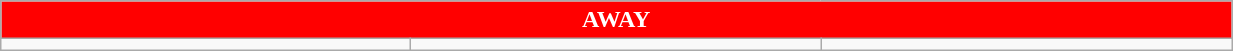<table class="wikitable collapsible collapsed" style="width:65%">
<tr>
<th colspan=11 ! style="color:#FFFFFF; background:#FF0000">AWAY</th>
</tr>
<tr>
<td></td>
<td></td>
<td></td>
</tr>
</table>
